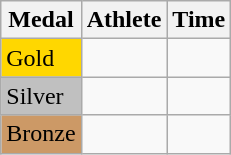<table class="wikitable">
<tr>
<th>Medal</th>
<th>Athlete</th>
<th>Time</th>
</tr>
<tr>
<td bgcolor="gold">Gold</td>
<td></td>
<td></td>
</tr>
<tr>
<td bgcolor="silver">Silver</td>
<td></td>
<td></td>
</tr>
<tr>
<td bgcolor="CC9966">Bronze</td>
<td></td>
<td></td>
</tr>
</table>
